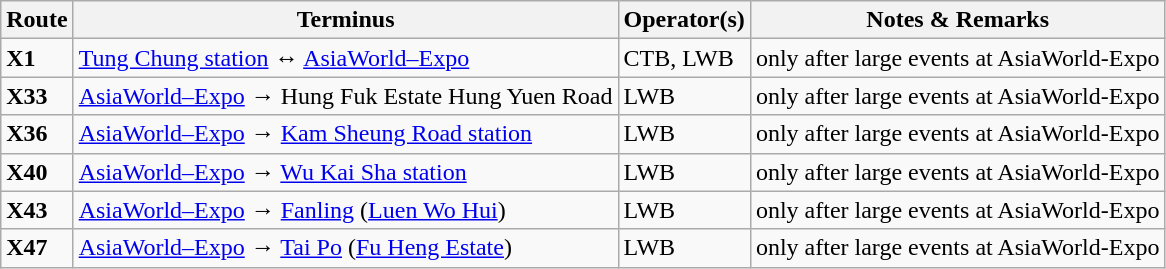<table class="wikitable">
<tr>
<th>Route</th>
<th>Terminus</th>
<th>Operator(s)</th>
<th>Notes & Remarks</th>
</tr>
<tr>
<td><strong>X1</strong></td>
<td><a href='#'>Tung Chung station</a> ↔ <a href='#'>AsiaWorld–Expo</a></td>
<td>CTB, LWB</td>
<td>only after large events at AsiaWorld-Expo</td>
</tr>
<tr>
<td><strong>X33</strong></td>
<td><a href='#'>AsiaWorld–Expo</a> → Hung Fuk Estate Hung Yuen Road</td>
<td>LWB</td>
<td>only after large events at AsiaWorld-Expo</td>
</tr>
<tr>
<td><strong>X36</strong></td>
<td><a href='#'>AsiaWorld–Expo</a> → <a href='#'>Kam Sheung Road station</a></td>
<td>LWB</td>
<td>only after large events at AsiaWorld-Expo</td>
</tr>
<tr>
<td><strong>X40</strong></td>
<td><a href='#'>AsiaWorld–Expo</a> → <a href='#'>Wu Kai Sha station</a></td>
<td>LWB</td>
<td>only after large events at AsiaWorld-Expo</td>
</tr>
<tr>
<td><strong>X43</strong></td>
<td><a href='#'>AsiaWorld–Expo</a> → <a href='#'>Fanling</a> (<a href='#'>Luen Wo Hui</a>)</td>
<td>LWB</td>
<td>only after large events at AsiaWorld-Expo</td>
</tr>
<tr>
<td><strong>X47</strong></td>
<td><a href='#'>AsiaWorld–Expo</a> → <a href='#'>Tai Po</a> (<a href='#'>Fu Heng Estate</a>)</td>
<td>LWB</td>
<td>only after large events at AsiaWorld-Expo</td>
</tr>
</table>
